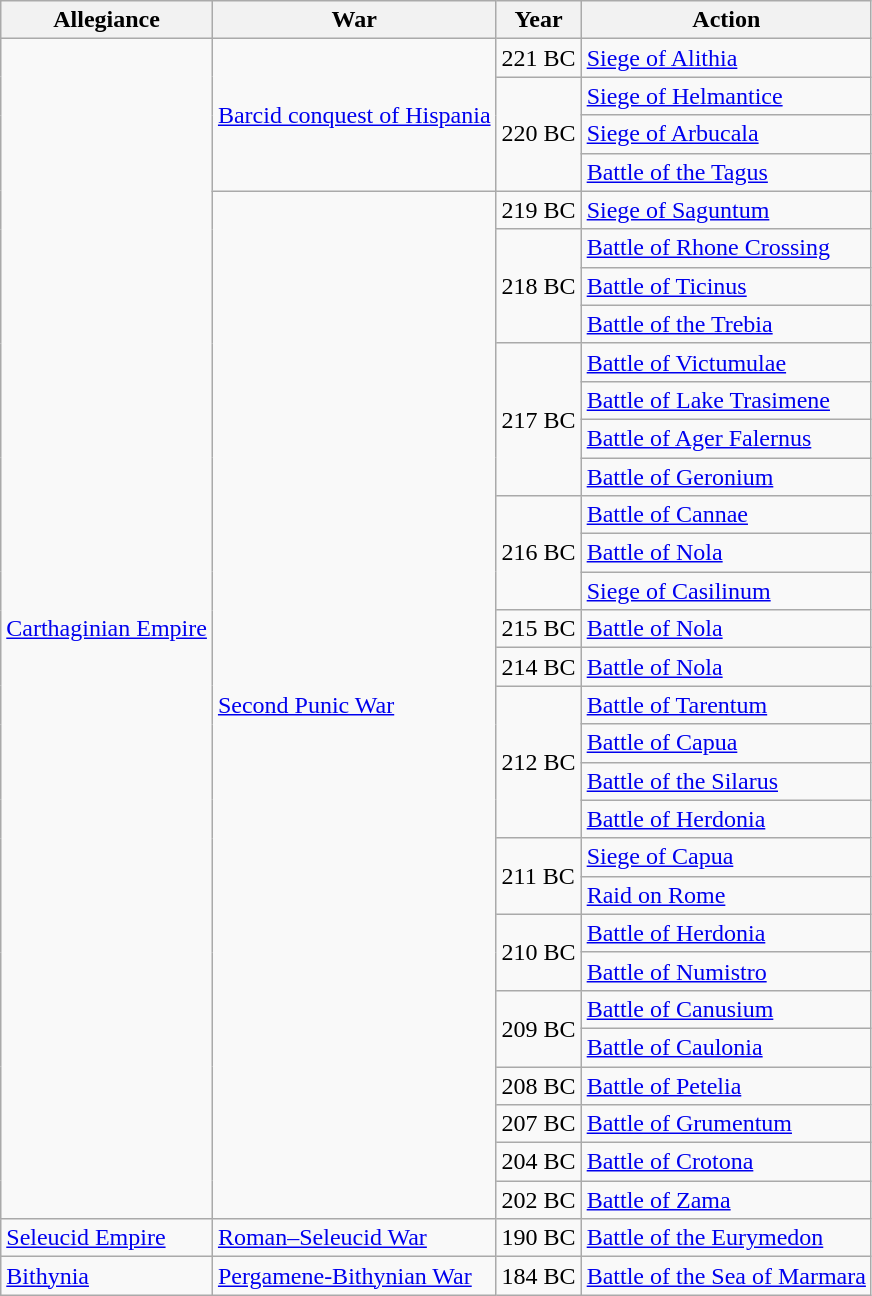<table class="wikitable">
<tr>
<th>Allegiance</th>
<th>War</th>
<th>Year</th>
<th>Action</th>
</tr>
<tr>
<td rowspan="32"><a href='#'>Carthaginian Empire</a></td>
<td rowspan="5"><a href='#'>Barcid conquest of Hispania</a></td>
<td>221 BC</td>
<td><a href='#'>Siege of Alithia</a></td>
</tr>
<tr>
<td rowspan="3">220 BC</td>
<td><a href='#'>Siege of Helmantice</a></td>
</tr>
<tr>
<td><a href='#'>Siege of Arbucala</a></td>
</tr>
<tr>
<td><a href='#'>Battle of the Tagus</a></td>
</tr>
<tr>
<td rowspan="2">219 BC</td>
<td rowspan="2"><a href='#'>Siege of Saguntum</a></td>
</tr>
<tr>
<td rowspan="27"><a href='#'>Second Punic War</a></td>
</tr>
<tr>
<td rowspan="3">218 BC</td>
<td><a href='#'>Battle of Rhone Crossing</a></td>
</tr>
<tr>
<td><a href='#'>Battle of Ticinus</a></td>
</tr>
<tr>
<td><a href='#'>Battle of the Trebia</a></td>
</tr>
<tr>
<td rowspan="4">217 BC</td>
<td><a href='#'>Battle of Victumulae</a></td>
</tr>
<tr>
<td><a href='#'>Battle of Lake Trasimene</a></td>
</tr>
<tr>
<td><a href='#'>Battle of Ager Falernus</a></td>
</tr>
<tr>
<td><a href='#'>Battle of Geronium</a></td>
</tr>
<tr>
<td rowspan="3">216 BC</td>
<td><a href='#'>Battle of Cannae</a></td>
</tr>
<tr>
<td><a href='#'>Battle of Nola</a></td>
</tr>
<tr>
<td><a href='#'>Siege of Casilinum</a></td>
</tr>
<tr>
<td>215 BC</td>
<td><a href='#'>Battle of Nola</a></td>
</tr>
<tr>
<td>214 BC</td>
<td><a href='#'>Battle of Nola</a></td>
</tr>
<tr>
<td rowspan="4">212 BC</td>
<td><a href='#'>Battle of Tarentum</a></td>
</tr>
<tr>
<td><a href='#'>Battle of Capua</a></td>
</tr>
<tr>
<td><a href='#'>Battle of the Silarus</a></td>
</tr>
<tr>
<td><a href='#'>Battle of Herdonia</a></td>
</tr>
<tr>
<td rowspan="2">211 BC</td>
<td><a href='#'>Siege of Capua</a></td>
</tr>
<tr>
<td><a href='#'>Raid on Rome</a></td>
</tr>
<tr>
<td rowspan="2">210 BC</td>
<td><a href='#'>Battle of Herdonia</a></td>
</tr>
<tr>
<td><a href='#'>Battle of Numistro</a></td>
</tr>
<tr>
<td rowspan="2">209 BC</td>
<td><a href='#'>Battle of Canusium</a></td>
</tr>
<tr>
<td><a href='#'>Battle of Caulonia</a></td>
</tr>
<tr>
<td>208 BC</td>
<td><a href='#'>Battle of Petelia</a></td>
</tr>
<tr>
<td>207 BC</td>
<td><a href='#'>Battle of Grumentum</a></td>
</tr>
<tr>
<td>204 BC</td>
<td><a href='#'>Battle of Crotona</a></td>
</tr>
<tr>
<td>202 BC</td>
<td><a href='#'>Battle of Zama</a></td>
</tr>
<tr>
<td><a href='#'>Seleucid Empire</a></td>
<td><a href='#'>Roman–Seleucid War</a></td>
<td>190 BC</td>
<td><a href='#'>Battle of the Eurymedon</a></td>
</tr>
<tr>
<td><a href='#'>Bithynia</a></td>
<td><a href='#'>Pergamene-Bithynian War</a></td>
<td>184 BC</td>
<td><a href='#'>Battle of the Sea of Marmara</a></td>
</tr>
</table>
